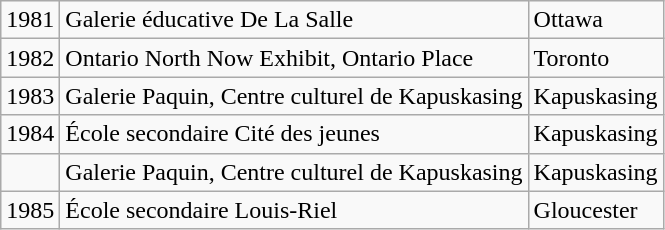<table class="wikitable">
<tr>
<td>1981</td>
<td>Galerie éducative De La Salle</td>
<td>Ottawa</td>
</tr>
<tr>
<td>1982</td>
<td>Ontario North Now Exhibit, Ontario Place</td>
<td>Toronto</td>
</tr>
<tr>
<td>1983</td>
<td>Galerie Paquin, Centre culturel de Kapuskasing</td>
<td>Kapuskasing</td>
</tr>
<tr>
<td>1984</td>
<td>École secondaire Cité des jeunes</td>
<td>Kapuskasing</td>
</tr>
<tr>
<td></td>
<td>Galerie Paquin, Centre culturel de Kapuskasing</td>
<td>Kapuskasing</td>
</tr>
<tr>
<td>1985</td>
<td>École secondaire Louis-Riel</td>
<td>Gloucester</td>
</tr>
</table>
